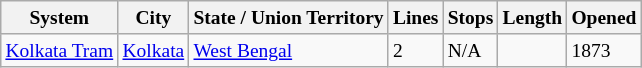<table class="wikitable" style="font-size:small">
<tr>
<th>System</th>
<th>City</th>
<th>State / Union Territory</th>
<th>Lines</th>
<th>Stops</th>
<th>Length</th>
<th>Opened</th>
</tr>
<tr>
<td><a href='#'>Kolkata Tram</a></td>
<td><a href='#'>Kolkata</a></td>
<td><a href='#'>West Bengal</a></td>
<td>2</td>
<td>N/A</td>
<td></td>
<td>1873</td>
</tr>
</table>
